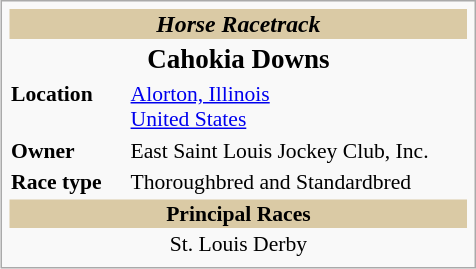<table class="infobox" style="font-size:90%;width:22em;">
<tr>
<th style="font-size:110%;text-align:center;;background:#DACAA5;" colspan="2"><em>Horse Racetrack</em></th>
</tr>
<tr>
<th colspan="2" style="font-size:125%;text-align:center;">Cahokia Downs</th>
</tr>
<tr>
<td><strong>Location</strong></td>
<td><a href='#'>Alorton, Illinois</a><br><a href='#'>United States</a></td>
</tr>
<tr>
<td><strong>Owner</strong></td>
<td>East Saint Louis Jockey Club, Inc.</td>
</tr>
<tr>
<td><strong>Race type</strong></td>
<td>Thoroughbred and Standardbred</td>
</tr>
<tr>
<th style="background:#DACAA5;" colspan="2">Principal Races</th>
</tr>
<tr>
<td colspan="2" style="text-align:center;width:25em; padding:0px; border:none;">St. Louis Derby</td>
</tr>
<tr>
</tr>
</table>
